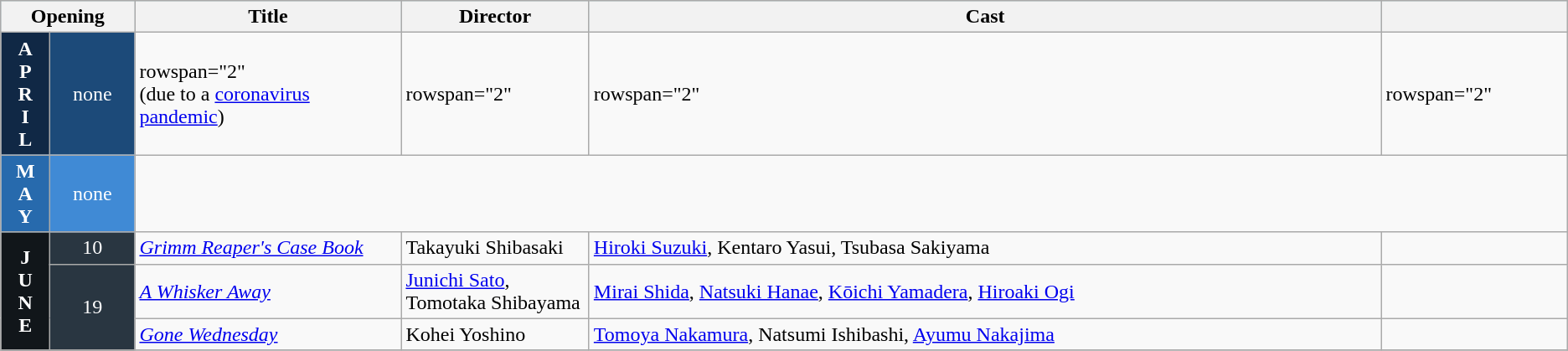<table class="wikitable sortable">
<tr style="background:#b0e0e6; text-align:center">
<th colspan="2">Opening</th>
<th style="width:17%">Title</th>
<th style="width:12%">Director</th>
<th>Cast</th>
<th></th>
</tr>
<tr>
<th rowspan="1" style="text-align:center; background:#102845; color:white;">A<br>P<br>R<br>I<br>L</th>
<td rowspan="1" style="text-align:center; background:#1C4A79; color:white;">none</td>
<td>rowspan="2"  <br> (due to a <a href='#'>coronavirus pandemic</a>)</td>
<td>rowspan="2" </td>
<td>rowspan="2" </td>
<td>rowspan="2" </td>
</tr>
<tr>
<th rowspan="1" style="text-align:center; background:#276AAD; color:white;">M<br>A<br>Y</th>
<td rowspan="1" style="text-align:center; background:#408AD5; color:white;">none</td>
</tr>
<tr>
<th rowspan="3" style="text-align:center; background:#11161A; color:white;">J<br>U<br>N<br>E</th>
<td rowspan="1" style="text-align:center; background:#293641; color:white;">10</td>
<td><em><a href='#'>Grimm Reaper's Case Book</a></em></td>
<td>Takayuki Shibasaki</td>
<td><a href='#'>Hiroki Suzuki</a>, Kentaro Yasui, Tsubasa Sakiyama</td>
<td></td>
</tr>
<tr>
<td rowspan="2" style="text-align:center; background:#293641; color:white;">19</td>
<td><em><a href='#'>A Whisker Away</a></em></td>
<td><a href='#'>Junichi Sato</a>, Tomotaka Shibayama</td>
<td><a href='#'>Mirai Shida</a>, <a href='#'>Natsuki Hanae</a>, <a href='#'>Kōichi Yamadera</a>, <a href='#'>Hiroaki Ogi</a></td>
<td></td>
</tr>
<tr>
<td><em><a href='#'>Gone Wednesday</a></em></td>
<td>Kohei Yoshino</td>
<td><a href='#'>Tomoya Nakamura</a>, Natsumi Ishibashi, <a href='#'>Ayumu Nakajima</a></td>
<td></td>
</tr>
<tr>
</tr>
</table>
